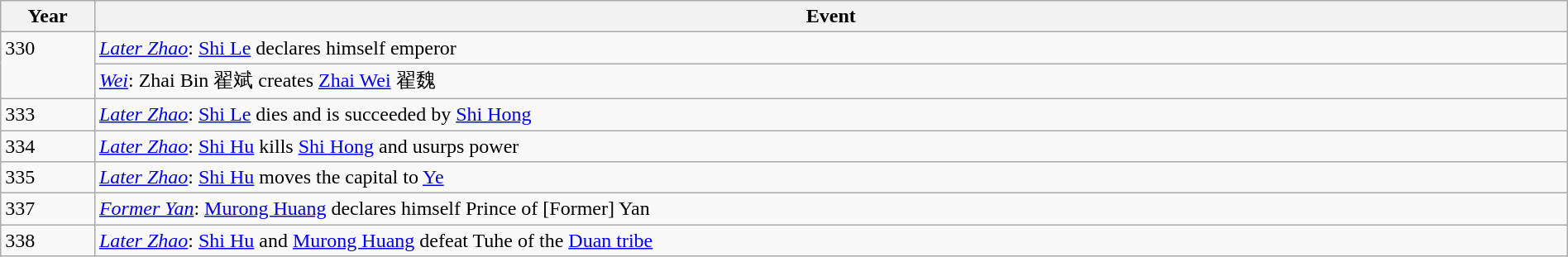<table class="wikitable" style="width:100%;">
<tr>
<th style="width:6%">Year</th>
<th>Event</th>
</tr>
<tr>
<td rowspan="2" style="vertical-align:top;">330</td>
<td><em><a href='#'>Later Zhao</a></em>: <a href='#'>Shi Le</a> declares himself emperor</td>
</tr>
<tr>
<td><em><a href='#'>Wei</a></em>: Zhai Bin 翟斌 creates <a href='#'>Zhai Wei</a> 翟魏</td>
</tr>
<tr>
<td>333</td>
<td><em><a href='#'>Later Zhao</a></em>: <a href='#'>Shi Le</a> dies and is succeeded by <a href='#'>Shi Hong</a></td>
</tr>
<tr>
<td>334</td>
<td><em><a href='#'>Later Zhao</a></em>: <a href='#'>Shi Hu</a> kills <a href='#'>Shi Hong</a> and usurps power</td>
</tr>
<tr>
<td>335</td>
<td><em><a href='#'>Later Zhao</a></em>: <a href='#'>Shi Hu</a> moves the capital to <a href='#'>Ye</a></td>
</tr>
<tr>
<td>337</td>
<td><em><a href='#'>Former Yan</a></em>: <a href='#'>Murong Huang</a> declares himself Prince of [Former] Yan</td>
</tr>
<tr>
<td>338</td>
<td><em><a href='#'>Later Zhao</a></em>: <a href='#'>Shi Hu</a> and <a href='#'>Murong Huang</a> defeat Tuhe of the <a href='#'>Duan tribe</a></td>
</tr>
</table>
